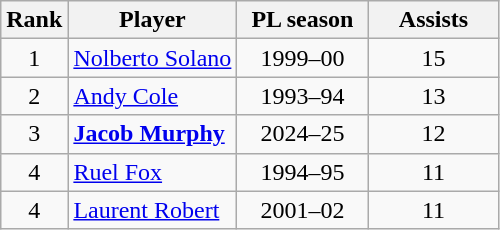<table class="wikitable sortable" style="text-align:center">
<tr>
<th>Rank</th>
<th>Player</th>
<th style="width: 5em;">PL season</th>
<th style="width: 5em;">Assists</th>
</tr>
<tr>
<td>1</td>
<td style="text-align:left"><a href='#'>Nolberto Solano</a></td>
<td>1999–00</td>
<td>15</td>
</tr>
<tr>
<td>2</td>
<td style="text-align:left"><a href='#'>Andy Cole</a></td>
<td>1993–94</td>
<td>13</td>
</tr>
<tr>
<td>3</td>
<td style="text-align:left"><strong><a href='#'>Jacob Murphy</a></strong></td>
<td>2024–25</td>
<td>12</td>
</tr>
<tr>
<td>4</td>
<td style="text-align:left"><a href='#'>Ruel Fox</a></td>
<td>1994–95</td>
<td>11</td>
</tr>
<tr>
<td>4</td>
<td style="text-align:left"><a href='#'>Laurent Robert</a></td>
<td>2001–02</td>
<td>11</td>
</tr>
</table>
